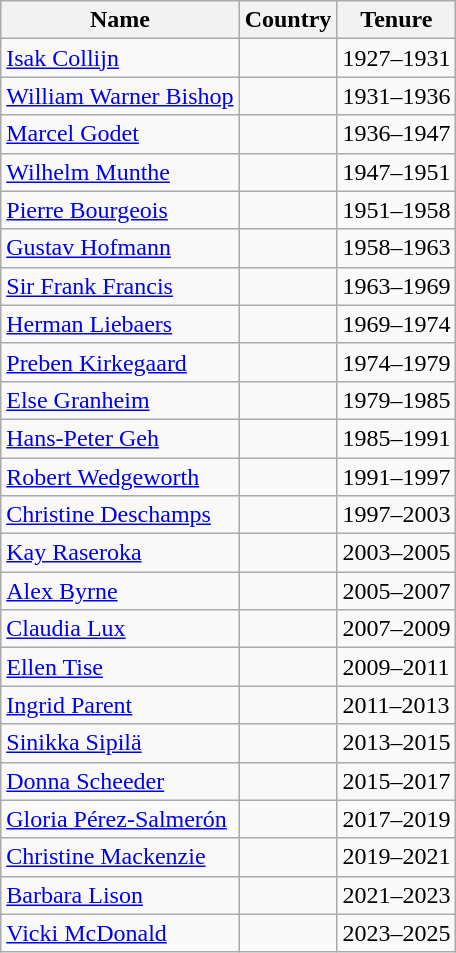<table class="wikitable">
<tr>
<th>Name</th>
<th>Country</th>
<th>Tenure</th>
</tr>
<tr>
<td><a href='#'>Isak Collijn</a></td>
<td></td>
<td>1927–1931</td>
</tr>
<tr>
<td><a href='#'>William Warner Bishop</a></td>
<td></td>
<td>1931–1936</td>
</tr>
<tr>
<td><a href='#'>Marcel Godet</a></td>
<td></td>
<td>1936–1947</td>
</tr>
<tr>
<td><a href='#'>Wilhelm Munthe</a></td>
<td></td>
<td>1947–1951</td>
</tr>
<tr>
<td><a href='#'>Pierre Bourgeois</a></td>
<td></td>
<td>1951–1958</td>
</tr>
<tr>
<td><a href='#'>Gustav Hofmann</a></td>
<td></td>
<td>1958–1963</td>
</tr>
<tr>
<td><a href='#'>Sir Frank Francis</a></td>
<td></td>
<td>1963–1969</td>
</tr>
<tr>
<td><a href='#'>Herman Liebaers</a></td>
<td></td>
<td>1969–1974</td>
</tr>
<tr>
<td><a href='#'>Preben Kirkegaard</a></td>
<td></td>
<td>1974–1979</td>
</tr>
<tr>
<td><a href='#'>Else Granheim</a></td>
<td></td>
<td>1979–1985</td>
</tr>
<tr>
<td><a href='#'>Hans-Peter Geh</a></td>
<td></td>
<td>1985–1991</td>
</tr>
<tr>
<td><a href='#'>Robert Wedgeworth</a></td>
<td></td>
<td>1991–1997</td>
</tr>
<tr>
<td><a href='#'>Christine Deschamps</a></td>
<td></td>
<td>1997–2003</td>
</tr>
<tr>
<td><a href='#'>Kay Raseroka</a></td>
<td></td>
<td>2003–2005</td>
</tr>
<tr>
<td><a href='#'>Alex Byrne</a></td>
<td></td>
<td>2005–2007</td>
</tr>
<tr>
<td><a href='#'>Claudia Lux</a></td>
<td></td>
<td>2007–2009</td>
</tr>
<tr>
<td><a href='#'>Ellen Tise</a></td>
<td></td>
<td>2009–2011</td>
</tr>
<tr>
<td><a href='#'>Ingrid Parent</a></td>
<td></td>
<td>2011–2013</td>
</tr>
<tr>
<td><a href='#'>Sinikka Sipilä</a></td>
<td></td>
<td>2013–2015</td>
</tr>
<tr>
<td><a href='#'>Donna Scheeder</a></td>
<td></td>
<td>2015–2017</td>
</tr>
<tr>
<td><a href='#'>Gloria Pérez-Salmerón</a></td>
<td></td>
<td>2017–2019</td>
</tr>
<tr>
<td><a href='#'>Christine Mackenzie</a></td>
<td></td>
<td>2019–2021</td>
</tr>
<tr>
<td><a href='#'>Barbara Lison</a></td>
<td></td>
<td>2021–2023</td>
</tr>
<tr>
<td><a href='#'>Vicki McDonald</a></td>
<td></td>
<td>2023–2025</td>
</tr>
</table>
